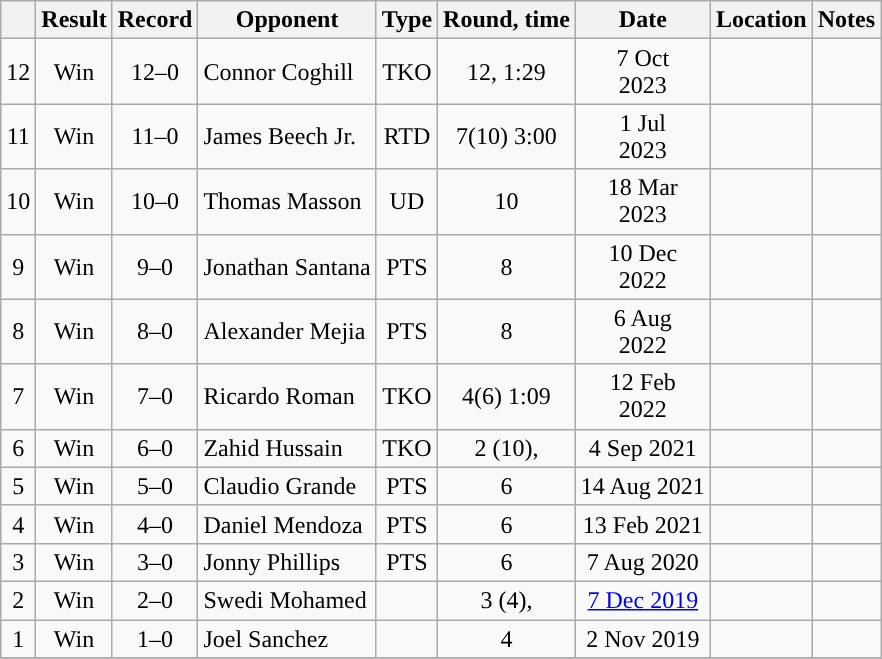<table class="wikitable" style="text-align:center">
<tr>
<th></th>
<th>Result</th>
<th>Record</th>
<th>Opponent</th>
<th>Type</th>
<th>Round, time</th>
<th>Date</th>
<th>Location</th>
<th>Notes</th>
</tr>
<tr>
<td>12</td>
<td>Win</td>
<td>12–0</td>
<td align=left> Connor Coghill</td>
<td>TKO</td>
<td>12, 1:29</td>
<td>7 Oct<br>2023</td>
<td align=left></td>
<td align=left></td>
</tr>
<tr>
<td>11</td>
<td>Win</td>
<td>11–0</td>
<td align=left> James Beech Jr.</td>
<td>RTD</td>
<td>7(10) 3:00</td>
<td>1 Jul<br>2023</td>
<td align=left></td>
<td align=left></td>
</tr>
<tr>
<td>10</td>
<td>Win</td>
<td>10–0</td>
<td align=left> Thomas Masson</td>
<td>UD</td>
<td>10</td>
<td>18 Mar<br>2023</td>
<td align=left></td>
<td></td>
</tr>
<tr>
<td>9</td>
<td>Win</td>
<td>9–0</td>
<td align=left> Jonathan Santana</td>
<td>PTS</td>
<td>8</td>
<td>10 Dec<br>2022</td>
<td align=left></td>
<td align=left></td>
</tr>
<tr>
<td>8</td>
<td>Win</td>
<td>8–0</td>
<td align=left> Alexander Mejia</td>
<td>PTS</td>
<td>8</td>
<td>6 Aug<br>2022</td>
<td align=left></td>
<td></td>
</tr>
<tr>
<td>7</td>
<td>Win</td>
<td>7–0</td>
<td align=left> Ricardo Roman</td>
<td>TKO</td>
<td>4(6) 1:09</td>
<td>12 Feb<br>2022</td>
<td align=left></td>
<td align=left></td>
</tr>
<tr>
<td>6</td>
<td>Win</td>
<td>6–0</td>
<td align=left> Zahid Hussain</td>
<td>TKO</td>
<td>2 (10), </td>
<td>4 Sep 2021</td>
<td align=left></td>
<td align=left></td>
</tr>
<tr>
<td>5</td>
<td>Win</td>
<td>5–0</td>
<td align=left> Claudio Grande</td>
<td>PTS</td>
<td>6</td>
<td>14 Aug 2021</td>
<td align=left></td>
<td></td>
</tr>
<tr>
<td>4</td>
<td>Win</td>
<td>4–0</td>
<td align=left> Daniel Mendoza</td>
<td>PTS</td>
<td>6</td>
<td>13 Feb 2021</td>
<td align=left></td>
<td></td>
</tr>
<tr>
<td>3</td>
<td>Win</td>
<td>3–0</td>
<td align=left> Jonny Phillips</td>
<td>PTS</td>
<td>6</td>
<td>7 Aug 2020</td>
<td align=left></td>
<td></td>
</tr>
<tr>
<td>2</td>
<td>Win</td>
<td>2–0</td>
<td align=left> Swedi Mohamed</td>
<td></td>
<td>3 (4), </td>
<td><a href='#'>7 Dec 2019</a></td>
<td align=left></td>
<td></td>
</tr>
<tr>
<td>1</td>
<td>Win</td>
<td>1–0</td>
<td align=left> Joel Sanchez</td>
<td></td>
<td>4</td>
<td>2 Nov 2019</td>
<td align=left></td>
<td></td>
</tr>
<tr>
</tr>
</table>
